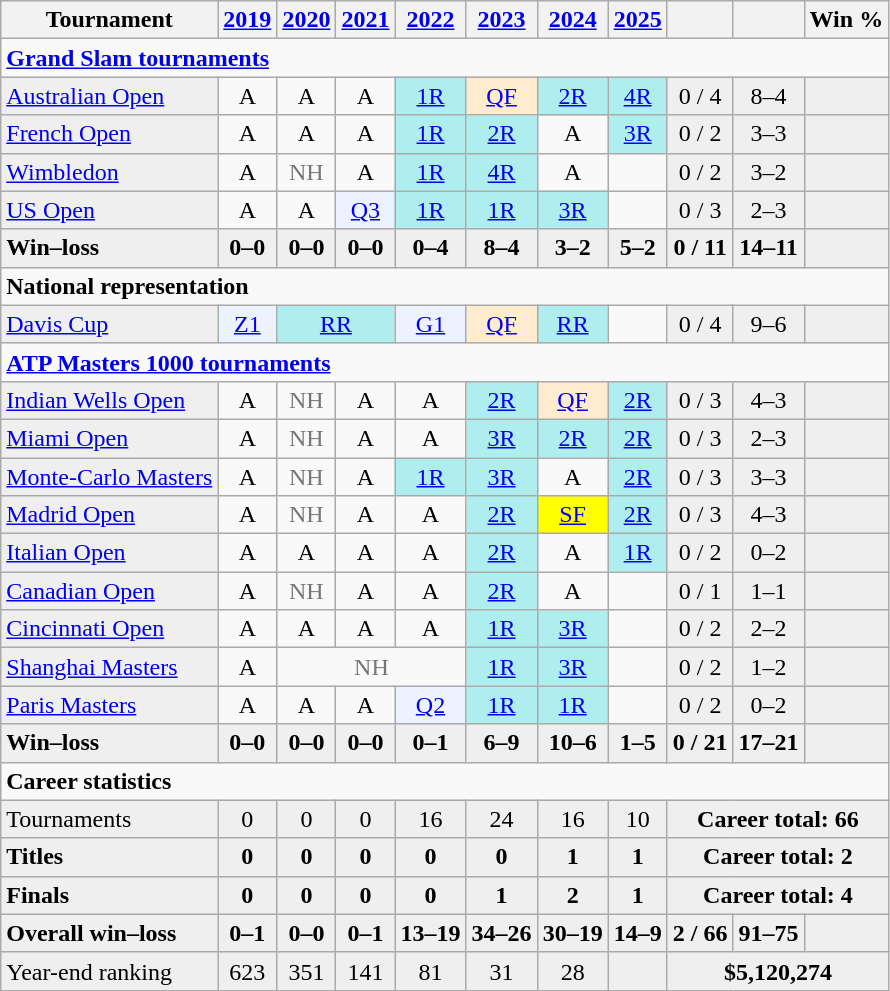<table class=wikitable nowrap style="text-align:center">
<tr>
<th>Tournament</th>
<th><a href='#'>2019</a></th>
<th><a href='#'>2020</a></th>
<th><a href='#'>2021</a></th>
<th><a href='#'>2022</a></th>
<th><a href='#'>2023</a></th>
<th><a href='#'>2024</a></th>
<th><a href='#'>2025</a></th>
<th></th>
<th></th>
<th>Win %</th>
</tr>
<tr>
<td colspan="11" align="left"><strong><a href='#'>Grand Slam tournaments</a></strong></td>
</tr>
<tr>
<td align=left bgcolor=efefef><a href='#'>Australian Open</a></td>
<td>A</td>
<td>A</td>
<td>A</td>
<td style=background:#afeeee><a href='#'>1R</a></td>
<td style=background:#ffebcd><a href='#'>QF</a></td>
<td style=background:#afeeee><a href='#'>2R</a></td>
<td style=background:#afeeee><a href='#'>4R</a></td>
<td style=background:#efefef>0 / 4</td>
<td style=background:#efefef>8–4</td>
<td style=background:#efefef></td>
</tr>
<tr>
<td align=left bgcolor=efefef><a href='#'>French Open</a></td>
<td>A</td>
<td>A</td>
<td>A</td>
<td style=background:#afeeee><a href='#'>1R</a></td>
<td style=background:#afeeee><a href='#'>2R</a></td>
<td>A</td>
<td style=background:#afeeee><a href='#'>3R</a></td>
<td bgcolor=efefef>0 / 2</td>
<td bgcolor=efefef>3–3</td>
<td bgcolor=efefef></td>
</tr>
<tr>
<td align=left bgcolor=efefef><a href='#'>Wimbledon</a></td>
<td>A</td>
<td style=color:#767676>NH</td>
<td>A</td>
<td style=background:#afeeee><a href='#'>1R</a></td>
<td style=background:#afeeee><a href='#'>4R</a></td>
<td>A</td>
<td></td>
<td style=background:#efefef>0 / 2</td>
<td style=background:#efefef>3–2</td>
<td style=background:#efefef></td>
</tr>
<tr>
<td align=left bgcolor=efefef><a href='#'>US Open</a></td>
<td>A</td>
<td>A</td>
<td style=background:#ecf2ff><a href='#'>Q3</a></td>
<td style=background:#afeeee><a href='#'>1R</a></td>
<td style=background:#afeeee><a href='#'>1R</a></td>
<td style=background:#afeeee><a href='#'>3R</a></td>
<td></td>
<td style=background:#efefef>0 / 3</td>
<td style=background:#efefef>2–3</td>
<td style=background:#efefef></td>
</tr>
<tr style=font-weight:bold;background:#efefef>
<td style=text-align:left>Win–loss</td>
<td>0–0</td>
<td>0–0</td>
<td>0–0</td>
<td>0–4</td>
<td>8–4</td>
<td>3–2</td>
<td>5–2</td>
<td>0 / 11</td>
<td>14–11</td>
<td></td>
</tr>
<tr>
<td colspan="11" style="text-align:left"><strong>National representation</strong></td>
</tr>
<tr>
<td bgcolor=efefef align=left><a href='#'>Davis Cup</a></td>
<td style=background:#ecf2ff><a href='#'>Z1</a></td>
<td colspan=2 style=background:#afeeee><a href='#'>RR</a></td>
<td style=background:#ecf2ff><a href='#'>G1</a></td>
<td style=background:#ffebcd><a href='#'>QF</a></td>
<td style=background:#afeeee><a href='#'>RR</a></td>
<td></td>
<td style=background:#efefef>0 / 4</td>
<td style=background:#efefef>9–6</td>
<td style=background:#efefef></td>
</tr>
<tr>
<td colspan="11" style="text-align:left"><strong><a href='#'>ATP Masters 1000 tournaments</a></strong></td>
</tr>
<tr>
<td bgcolor=efefef align=left><a href='#'>Indian Wells Open</a></td>
<td>A</td>
<td style=color:#767676>NH</td>
<td>A</td>
<td>A</td>
<td style=background:#afeeee><a href='#'>2R</a></td>
<td style=background:#ffebcd><a href='#'>QF</a></td>
<td style=background:#afeeee><a href='#'>2R</a></td>
<td style=background:#efefef>0 / 3</td>
<td style=background:#efefef>4–3</td>
<td style=background:#efefef></td>
</tr>
<tr>
<td bgcolor=efefef align=left><a href='#'>Miami Open</a></td>
<td>A</td>
<td style=color:#767676>NH</td>
<td>A</td>
<td>A</td>
<td style=background:#afeeee><a href='#'>3R</a></td>
<td style=background:#afeeee><a href='#'>2R</a></td>
<td style=background:#afeeee><a href='#'>2R</a></td>
<td style=background:#efefef>0 / 3</td>
<td style=background:#efefef>2–3</td>
<td style=background:#efefef></td>
</tr>
<tr>
<td bgcolor=efefef align=left><a href='#'>Monte-Carlo Masters</a></td>
<td>A</td>
<td style=color:#767676>NH</td>
<td>A</td>
<td style=background:#afeeee><a href='#'>1R</a></td>
<td style=background:#afeeee><a href='#'>3R</a></td>
<td>A</td>
<td style=background:#afeeee><a href='#'>2R</a></td>
<td style=background:#efefef>0 / 3</td>
<td style=background:#efefef>3–3</td>
<td style=background:#efefef></td>
</tr>
<tr>
<td bgcolor=efefef align=left><a href='#'>Madrid Open</a></td>
<td>A</td>
<td style=color:#767676>NH</td>
<td>A</td>
<td>A</td>
<td style=background:#afeeee><a href='#'>2R</a></td>
<td style=background:yellow><a href='#'>SF</a></td>
<td style=background:#afeeee><a href='#'>2R</a></td>
<td style=background:#efefef>0 / 3</td>
<td style=background:#efefef>4–3</td>
<td style=background:#efefef></td>
</tr>
<tr>
<td bgcolor=efefef align=left><a href='#'>Italian Open</a></td>
<td>A</td>
<td>A</td>
<td>A</td>
<td>A</td>
<td style=background:#afeeee><a href='#'>2R</a></td>
<td>A</td>
<td style=background:#afeeee><a href='#'>1R</a></td>
<td style=background:#efefef>0 / 2</td>
<td style=background:#efefef>0–2</td>
<td style=background:#efefef></td>
</tr>
<tr>
<td bgcolor=efefef align=left><a href='#'>Canadian Open</a></td>
<td>A</td>
<td style=color:#767676>NH</td>
<td>A</td>
<td>A</td>
<td style=background:#afeeee><a href='#'>2R</a></td>
<td>A</td>
<td></td>
<td style=background:#efefef>0 / 1</td>
<td style=background:#efefef>1–1</td>
<td style=background:#efefef></td>
</tr>
<tr>
<td bgcolor=efefef align=left><a href='#'>Cincinnati Open</a></td>
<td>A</td>
<td>A</td>
<td>A</td>
<td>A</td>
<td style=background:#afeeee><a href='#'>1R</a></td>
<td style=background:#afeeee><a href='#'>3R</a></td>
<td></td>
<td style=background:#efefef>0 / 2</td>
<td style=background:#efefef>2–2</td>
<td style=background:#efefef></td>
</tr>
<tr>
<td bgcolor=efefef align=left><a href='#'>Shanghai Masters</a></td>
<td>A</td>
<td colspan=3 style=color:#767676>NH</td>
<td style=background:#afeeee><a href='#'>1R</a></td>
<td style=background:#afeeee><a href='#'>3R</a></td>
<td></td>
<td style=background:#efefef>0 / 2</td>
<td style=background:#efefef>1–2</td>
<td style=background:#efefef></td>
</tr>
<tr>
<td bgcolor=efefef align=left><a href='#'>Paris Masters</a></td>
<td>A</td>
<td>A</td>
<td>A</td>
<td style=background:#ecf2ff><a href='#'>Q2</a></td>
<td style=background:#afeeee><a href='#'>1R</a></td>
<td style=background:#afeeee><a href='#'>1R</a></td>
<td></td>
<td style=background:#efefef>0 / 2</td>
<td style=background:#efefef>0–2</td>
<td style=background:#efefef></td>
</tr>
<tr style=font-weight:bold;background:#efefef>
<td style=text-align:left>Win–loss</td>
<td>0–0</td>
<td>0–0</td>
<td>0–0</td>
<td>0–1</td>
<td>6–9</td>
<td>10–6</td>
<td>1–5</td>
<td>0 / 21</td>
<td>17–21</td>
<td></td>
</tr>
<tr>
<td colspan="11" align=left><strong>Career statistics</strong></td>
</tr>
<tr bgcolor=efefef>
<td align=left>Tournaments</td>
<td>0</td>
<td>0</td>
<td>0</td>
<td>16</td>
<td>24</td>
<td>16</td>
<td>10</td>
<td colspan="3"><strong>Career total: 66</strong></td>
</tr>
<tr style=font-weight:bold;background:#efefef>
<td align=left>Titles</td>
<td>0</td>
<td>0</td>
<td>0</td>
<td>0</td>
<td>0</td>
<td>1</td>
<td>1</td>
<td colspan="3">Career total: 2</td>
</tr>
<tr style=font-weight:bold;background:#efefef>
<td align=left>Finals</td>
<td>0</td>
<td>0</td>
<td>0</td>
<td>0</td>
<td>1</td>
<td>2</td>
<td>1</td>
<td colspan="3">Career total: 4</td>
</tr>
<tr style=font-weight:bold;background:#efefef>
<td align=left>Overall win–loss</td>
<td>0–1</td>
<td>0–0</td>
<td>0–1</td>
<td>13–19</td>
<td>34–26</td>
<td>30–19</td>
<td>14–9</td>
<td>2 / 66</td>
<td>91–75</td>
<td></td>
</tr>
<tr bgcolor="efefef">
<td align="left">Year-end ranking</td>
<td>623</td>
<td>351</td>
<td>141</td>
<td>81</td>
<td>31</td>
<td>28</td>
<td></td>
<td colspan="3"><strong>$5,120,274</strong></td>
</tr>
</table>
